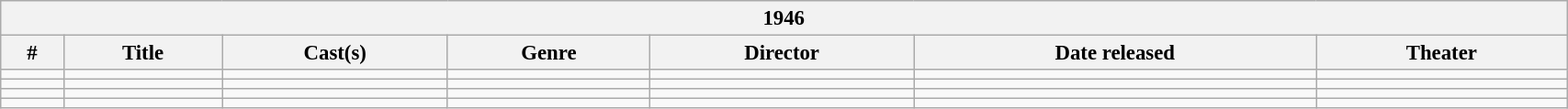<table class="wikitable"  style="width: 90%; font-size: 95%;">
<tr>
<th colspan="7">1946</th>
</tr>
<tr>
<th>#</th>
<th>Title</th>
<th>Cast(s)</th>
<th>Genre</th>
<th>Director</th>
<th>Date released</th>
<th>Theater</th>
</tr>
<tr>
<td></td>
<td></td>
<td></td>
<td></td>
<td></td>
<td></td>
<td></td>
</tr>
<tr>
<td></td>
<td></td>
<td></td>
<td></td>
<td></td>
<td></td>
<td></td>
</tr>
<tr>
<td></td>
<td></td>
<td></td>
<td></td>
<td></td>
<td></td>
<td></td>
</tr>
<tr>
<td></td>
<td></td>
<td></td>
<td></td>
<td></td>
<td></td>
<td></td>
</tr>
</table>
